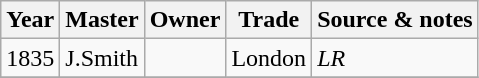<table class="wikitable">
<tr>
<th>Year</th>
<th>Master</th>
<th>Owner</th>
<th>Trade</th>
<th>Source & notes</th>
</tr>
<tr>
<td>1835</td>
<td>J.Smith</td>
<td></td>
<td>London</td>
<td><em>LR</em></td>
</tr>
<tr>
</tr>
</table>
